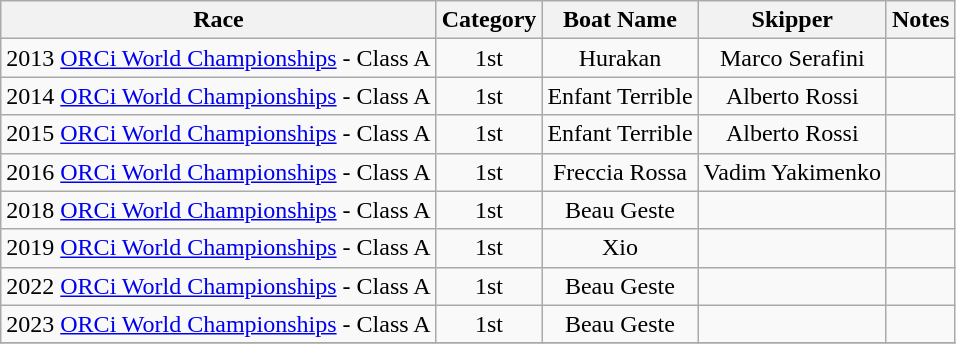<table class="wikitable" style="text-align:center">
<tr>
<th>Race</th>
<th>Category</th>
<th>Boat Name</th>
<th>Skipper</th>
<th>Notes</th>
</tr>
<tr>
<td>2013 <a href='#'>ORCi World Championships</a> - Class A</td>
<td>1st</td>
<td>Hurakan</td>
<td>Marco Serafini</td>
<td></td>
</tr>
<tr>
<td>2014 <a href='#'>ORCi World Championships</a> - Class A</td>
<td>1st</td>
<td>Enfant Terrible</td>
<td>Alberto Rossi</td>
<td></td>
</tr>
<tr>
<td>2015 <a href='#'>ORCi World Championships</a> - Class A</td>
<td>1st</td>
<td>Enfant Terrible</td>
<td>Alberto Rossi</td>
<td></td>
</tr>
<tr>
<td>2016 <a href='#'>ORCi World Championships</a> - Class A</td>
<td>1st</td>
<td>Freccia Rossa</td>
<td>Vadim Yakimenko</td>
<td></td>
</tr>
<tr>
<td>2018 <a href='#'>ORCi World Championships</a> - Class A</td>
<td>1st</td>
<td>Beau Geste</td>
<td></td>
<td></td>
</tr>
<tr>
<td>2019 <a href='#'>ORCi World Championships</a> - Class A</td>
<td>1st</td>
<td>Xio</td>
<td></td>
<td></td>
</tr>
<tr>
<td>2022 <a href='#'>ORCi World Championships</a> - Class A</td>
<td>1st</td>
<td>Beau Geste</td>
<td></td>
<td></td>
</tr>
<tr>
<td>2023 <a href='#'>ORCi World Championships</a> - Class A</td>
<td>1st</td>
<td>Beau Geste</td>
<td></td>
<td></td>
</tr>
<tr>
</tr>
</table>
